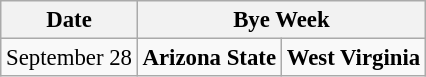<table class="wikitable" style="font-size:95%;">
<tr>
<th>Date</th>
<th colspan="2">Bye Week</th>
</tr>
<tr>
<td>September 28</td>
<td><strong>Arizona State</strong></td>
<td><strong>West Virginia</strong></td>
</tr>
</table>
